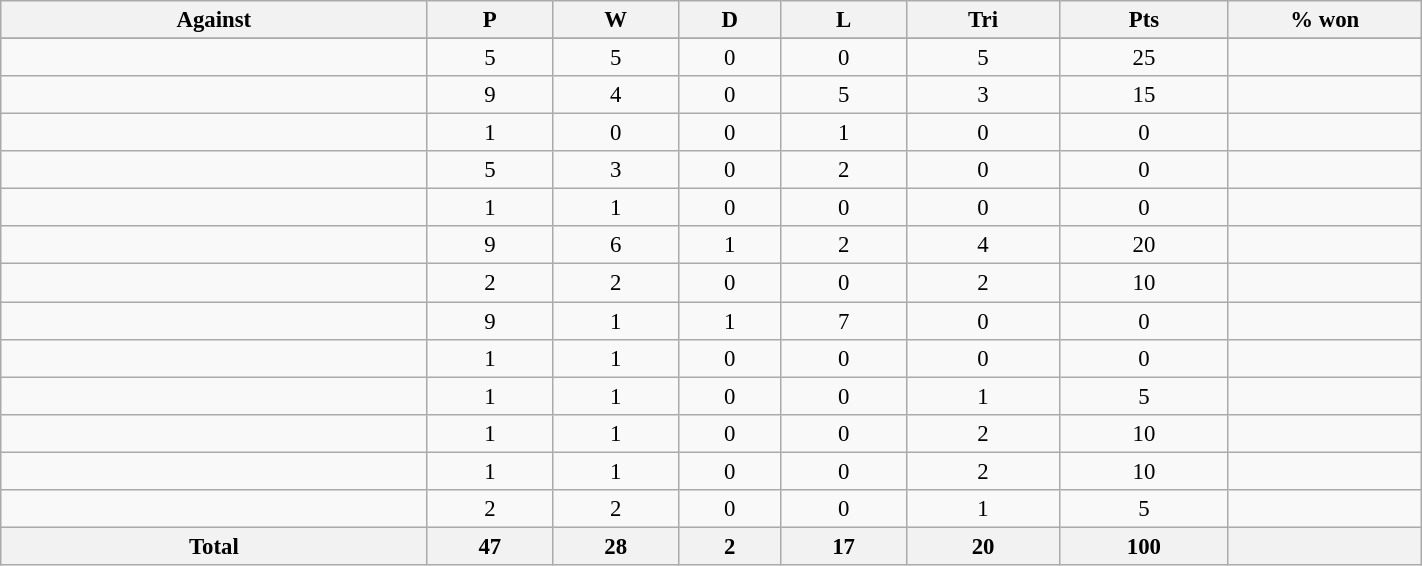<table class="wikitable sortable" style="text-align:center; font-size:95%; width:75%;">
<tr>
<th style="width:30%;">Against</th>
<th abbr="Played" style="width:15px;">P</th>
<th abbr="Won" style="width:10px;">W</th>
<th abbr="Drawn" style="width:10px;">D</th>
<th abbr="Lost" style="width:10px;">L</th>
<th abbr="Tries" style="width:15px;">Tri</th>
<th abbr="Points" style="width:18px;">Pts</th>
<th abbr="Won" style="width:18px;">% won</th>
</tr>
<tr bgcolor="#d0ffd0" align="center">
</tr>
<tr>
<td align="left"></td>
<td>5</td>
<td>5</td>
<td>0</td>
<td>0</td>
<td>5</td>
<td>25</td>
<td></td>
</tr>
<tr>
<td align="left"></td>
<td>9</td>
<td>4</td>
<td>0</td>
<td>5</td>
<td>3</td>
<td>15</td>
<td></td>
</tr>
<tr>
<td align="left"></td>
<td>1</td>
<td>0</td>
<td>0</td>
<td>1</td>
<td>0</td>
<td>0</td>
<td></td>
</tr>
<tr>
<td align="left"></td>
<td>5</td>
<td>3</td>
<td>0</td>
<td>2</td>
<td>0</td>
<td>0</td>
<td></td>
</tr>
<tr>
<td align="left"></td>
<td>1</td>
<td>1</td>
<td>0</td>
<td>0</td>
<td>0</td>
<td>0</td>
<td></td>
</tr>
<tr>
<td align="left"></td>
<td>9</td>
<td>6</td>
<td>1</td>
<td>2</td>
<td>4</td>
<td>20</td>
<td></td>
</tr>
<tr>
<td align="left"></td>
<td>2</td>
<td>2</td>
<td>0</td>
<td>0</td>
<td>2</td>
<td>10</td>
<td></td>
</tr>
<tr>
<td align="left"></td>
<td>9</td>
<td>1</td>
<td>1</td>
<td>7</td>
<td>0</td>
<td>0</td>
<td></td>
</tr>
<tr>
<td align="left"></td>
<td>1</td>
<td>1</td>
<td>0</td>
<td>0</td>
<td>0</td>
<td>0</td>
<td></td>
</tr>
<tr>
<td align="left"></td>
<td>1</td>
<td>1</td>
<td>0</td>
<td>0</td>
<td>1</td>
<td>5</td>
<td></td>
</tr>
<tr>
<td align="left"></td>
<td>1</td>
<td>1</td>
<td>0</td>
<td>0</td>
<td>2</td>
<td>10</td>
<td></td>
</tr>
<tr>
<td align="left"></td>
<td>1</td>
<td>1</td>
<td>0</td>
<td>0</td>
<td>2</td>
<td>10</td>
<td></td>
</tr>
<tr>
<td align="left"></td>
<td>2</td>
<td>2</td>
<td>0</td>
<td>0</td>
<td>1</td>
<td>5</td>
<td></td>
</tr>
<tr>
<th>Total</th>
<th>47</th>
<th>28</th>
<th>2</th>
<th>17</th>
<th>20</th>
<th>100</th>
<th></th>
</tr>
</table>
